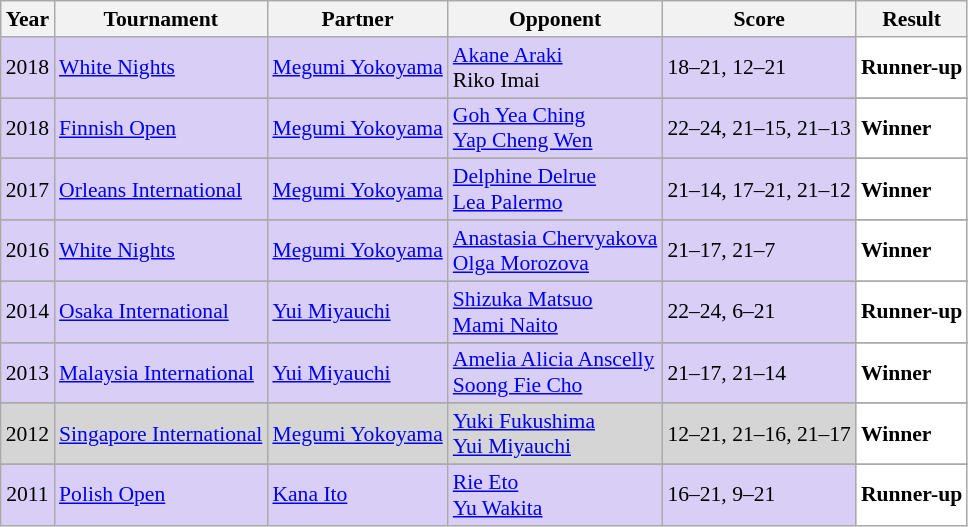<table class="sortable wikitable" style="font-size: 90%;">
<tr>
<th>Year</th>
<th>Tournament</th>
<th>Partner</th>
<th>Opponent</th>
<th>Score</th>
<th>Result</th>
</tr>
<tr style="background:#D8CEF6">
<td align="center">2018</td>
<td align="left"><a href='#'>White Nights</a></td>
<td align="left"> <a href='#'>Megumi Yokoyama</a></td>
<td align="left"> <a href='#'>Akane Araki</a> <br>  Riko Imai</td>
<td align="left">18–21, 12–21</td>
<td style="text-align:left; background:white"> <strong>Runner-up</strong></td>
</tr>
<tr>
</tr>
<tr style="background:#D8CEF6">
<td align="center">2018</td>
<td align="left"><a href='#'>Finnish Open</a></td>
<td align="left"> <a href='#'>Megumi Yokoyama</a></td>
<td align="left"> <a href='#'>Goh Yea Ching</a> <br>  <a href='#'>Yap Cheng Wen</a></td>
<td align="left">22–24, 21–15, 21–13</td>
<td style="text-align:left; background:white"> <strong>Winner</strong></td>
</tr>
<tr>
</tr>
<tr style="background:#D8CEF6">
<td align="center">2017</td>
<td align="left"><a href='#'>Orleans International</a></td>
<td align="left"> <a href='#'>Megumi Yokoyama</a></td>
<td align="left"> <a href='#'>Delphine Delrue</a> <br>  <a href='#'>Lea Palermo</a></td>
<td align="left">21–14, 17–21, 21–12</td>
<td style="text-align:left; background:white"> <strong>Winner</strong></td>
</tr>
<tr>
</tr>
<tr style="background:#D8CEF6">
<td align="center">2016</td>
<td align="left"><a href='#'>White Nights</a></td>
<td align="left"> <a href='#'>Megumi Yokoyama</a></td>
<td align="left"> <a href='#'>Anastasia Chervyakova</a> <br>  <a href='#'>Olga Morozova</a></td>
<td align="left">21–17, 21–7</td>
<td style="text-align:left; background:white"> <strong>Winner</strong></td>
</tr>
<tr>
</tr>
<tr style="background:#D8CEF6">
<td align="center">2014</td>
<td align="left"><a href='#'>Osaka International</a></td>
<td align="left"> <a href='#'>Yui Miyauchi</a></td>
<td align="left"> <a href='#'>Shizuka Matsuo</a> <br>  <a href='#'>Mami Naito</a></td>
<td align="left">22–24, 6–21</td>
<td style="text-align:left; background:white"> <strong>Runner-up</strong></td>
</tr>
<tr>
</tr>
<tr style="background:#D8CEF6">
<td align="center">2013</td>
<td align="left"><a href='#'>Malaysia International</a></td>
<td align="left"> <a href='#'>Yui Miyauchi</a></td>
<td align="left"> <a href='#'>Amelia Alicia Anscelly</a> <br>  <a href='#'>Soong Fie Cho</a></td>
<td align="left">21–17, 21–14</td>
<td style="text-align:left; background:white"> <strong>Winner</strong></td>
</tr>
<tr>
</tr>
<tr style="background:#D5D5D5">
<td align="center">2012</td>
<td align="left"><a href='#'>Singapore International</a></td>
<td align="left"> <a href='#'>Megumi Yokoyama</a></td>
<td align="left"> <a href='#'>Yuki Fukushima</a> <br>  <a href='#'>Yui Miyauchi</a></td>
<td align="left">12–21, 21–16, 21–17</td>
<td style="text-align:left; background:white"> <strong>Winner</strong></td>
</tr>
<tr>
</tr>
<tr style="background:#D8CEF6">
<td align="center">2011</td>
<td align="left"><a href='#'>Polish Open</a></td>
<td align="left"> <a href='#'>Kana Ito</a></td>
<td align="left"> <a href='#'>Rie Eto</a> <br>  <a href='#'>Yu Wakita</a></td>
<td align="left">16–21, 9–21</td>
<td style="text-align:left; background:white"> <strong>Runner-up</strong></td>
</tr>
</table>
